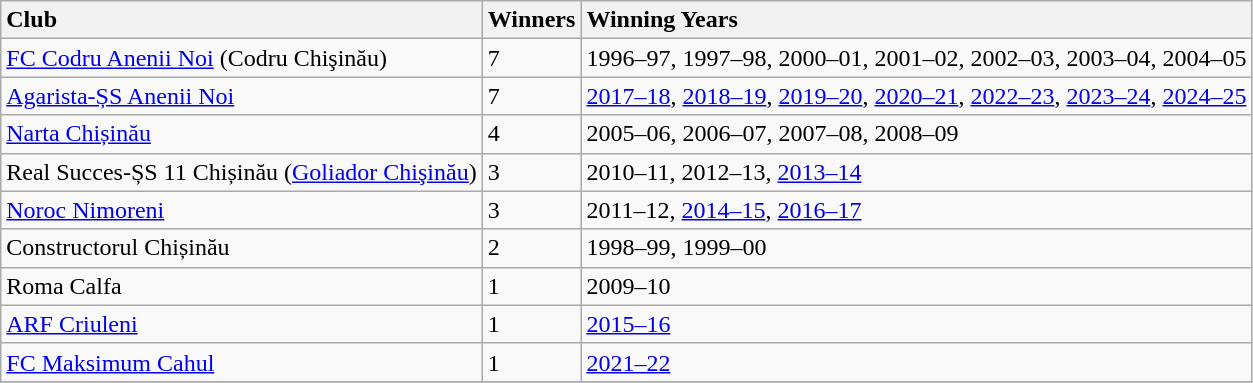<table class=wikitable>
<tr>
<th style="text-align:left">Club</th>
<th style="text-align:left">Winners</th>
<th style="text-align:left">Winning Years</th>
</tr>
<tr>
<td><a href='#'>FC Codru Anenii Noi</a> (Codru Chişinău)</td>
<td>7</td>
<td>1996–97, 1997–98, 2000–01, 2001–02, 2002–03, 2003–04, 2004–05</td>
</tr>
<tr>
<td><a href='#'>Agarista-ȘS Anenii Noi</a></td>
<td>7</td>
<td><a href='#'>2017–18</a>, <a href='#'>2018–19</a>, <a href='#'>2019–20</a>, <a href='#'>2020–21</a>, <a href='#'>2022–23</a>, <a href='#'>2023–24</a>, <a href='#'>2024–25</a></td>
</tr>
<tr>
<td><a href='#'>Narta Chișinău</a></td>
<td>4</td>
<td>2005–06, 2006–07, 2007–08, 2008–09</td>
</tr>
<tr>
<td>Real Succes-ȘS 11 Chișinău (<a href='#'>Goliador Chişinău</a>)</td>
<td>3</td>
<td>2010–11, 2012–13, <a href='#'>2013–14</a></td>
</tr>
<tr>
<td><a href='#'>Noroc Nimoreni</a></td>
<td>3</td>
<td>2011–12, <a href='#'>2014–15</a>, <a href='#'>2016–17</a></td>
</tr>
<tr>
<td>Constructorul Chișinău</td>
<td>2</td>
<td>1998–99, 1999–00</td>
</tr>
<tr>
<td>Roma Calfa</td>
<td>1</td>
<td>2009–10</td>
</tr>
<tr>
<td><a href='#'>ARF Criuleni</a></td>
<td>1</td>
<td><a href='#'>2015–16</a></td>
</tr>
<tr>
<td><a href='#'>FC Maksimum Cahul</a></td>
<td>1</td>
<td><a href='#'>2021–22</a></td>
</tr>
<tr>
</tr>
</table>
